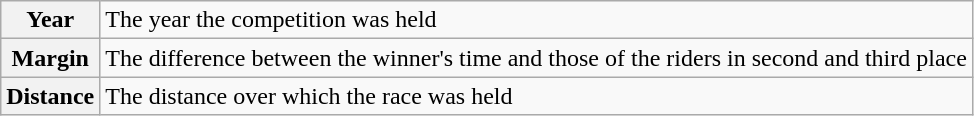<table class="wikitable plainrowheaders">
<tr>
<th scope="row">Year</th>
<td>The year the competition was held</td>
</tr>
<tr>
<th scope="row">Margin</th>
<td>The difference between the winner's time and those of the riders in second and third place</td>
</tr>
<tr>
<th scope="row">Distance</th>
<td>The distance over which the race was held</td>
</tr>
</table>
